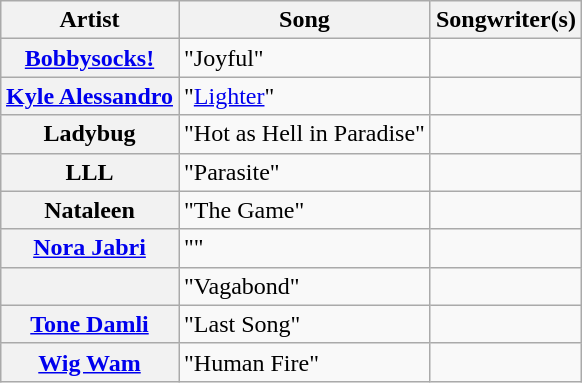<table class="wikitable sortable plainrowheaders" style="margin: 1em auto 1em auto">
<tr>
<th scope="col">Artist</th>
<th scope="col">Song</th>
<th scope="col">Songwriter(s)</th>
</tr>
<tr>
<th scope="row"><a href='#'>Bobbysocks!</a></th>
<td>"Joyful"</td>
<td></td>
</tr>
<tr>
<th scope="row"><a href='#'>Kyle Alessandro</a></th>
<td>"<a href='#'>Lighter</a>"</td>
<td></td>
</tr>
<tr>
<th scope="row">Ladybug</th>
<td>"Hot as Hell in Paradise"</td>
<td></td>
</tr>
<tr>
<th scope="row">LLL</th>
<td>"Parasite"</td>
<td></td>
</tr>
<tr>
<th scope="row">Nataleen</th>
<td>"The Game"</td>
<td></td>
</tr>
<tr>
<th scope="row"><a href='#'>Nora Jabri</a></th>
<td>""</td>
<td></td>
</tr>
<tr>
<th scope="row"></th>
<td>"Vagabond"</td>
<td></td>
</tr>
<tr>
<th scope="row"><a href='#'>Tone Damli</a></th>
<td>"Last Song"</td>
<td></td>
</tr>
<tr>
<th scope="row"><a href='#'>Wig Wam</a></th>
<td>"Human Fire"</td>
<td></td>
</tr>
</table>
